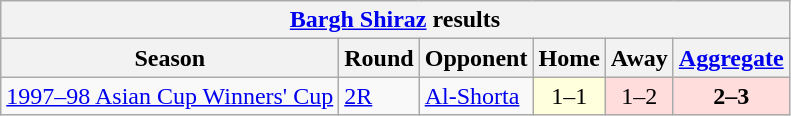<table class="wikitable">
<tr>
<th colspan="6"><a href='#'>Bargh Shiraz</a> results</th>
</tr>
<tr>
<th>Season</th>
<th>Round</th>
<th>Opponent</th>
<th>Home</th>
<th>Away</th>
<th><a href='#'>Aggregate</a></th>
</tr>
<tr>
<td><a href='#'>1997–98 Asian Cup Winners' Cup</a></td>
<td><a href='#'>2R</a></td>
<td> <a href='#'>Al-Shorta</a></td>
<td bgcolor="#ffffdd" style="text-align:center;">1–1</td>
<td bgcolor="#ffdddd" style="text-align:center;">1–2</td>
<td bgcolor="#ffdddd" style="text-align:center;"><strong>2–3</strong></td>
</tr>
</table>
